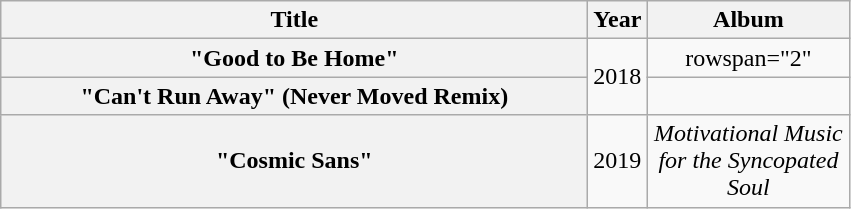<table class="wikitable plainrowheaders" style="text-align:center;">
<tr>
<th scope="col" style="width:24em;">Title</th>
<th scope="col" style="width:1em;">Year</th>
<th scope="col" style="width:8em;">Album</th>
</tr>
<tr>
<th scope="row">"Good to Be Home"<br></th>
<td rowspan="2">2018</td>
<td>rowspan="2" </td>
</tr>
<tr>
<th scope="row">"Can't Run Away" (Never Moved Remix)<br></th>
</tr>
<tr>
<th scope="row">"Cosmic Sans"<br></th>
<td>2019</td>
<td><em>Motivational Music for the Syncopated Soul</em></td>
</tr>
</table>
